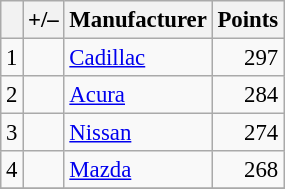<table class="wikitable" style="font-size: 95%;">
<tr>
<th scope="col"></th>
<th scope="col">+/–</th>
<th scope="col">Manufacturer</th>
<th scope="col">Points</th>
</tr>
<tr>
<td align=center>1</td>
<td align="left"></td>
<td> <a href='#'>Cadillac</a></td>
<td align=right>297</td>
</tr>
<tr>
<td align=center>2</td>
<td align="left"></td>
<td> <a href='#'>Acura</a></td>
<td align=right>284</td>
</tr>
<tr>
<td align=center>3</td>
<td align="left"></td>
<td> <a href='#'>Nissan</a></td>
<td align=right>274</td>
</tr>
<tr>
<td align=center>4</td>
<td align="left"></td>
<td> <a href='#'>Mazda</a></td>
<td align=right>268</td>
</tr>
<tr>
</tr>
</table>
